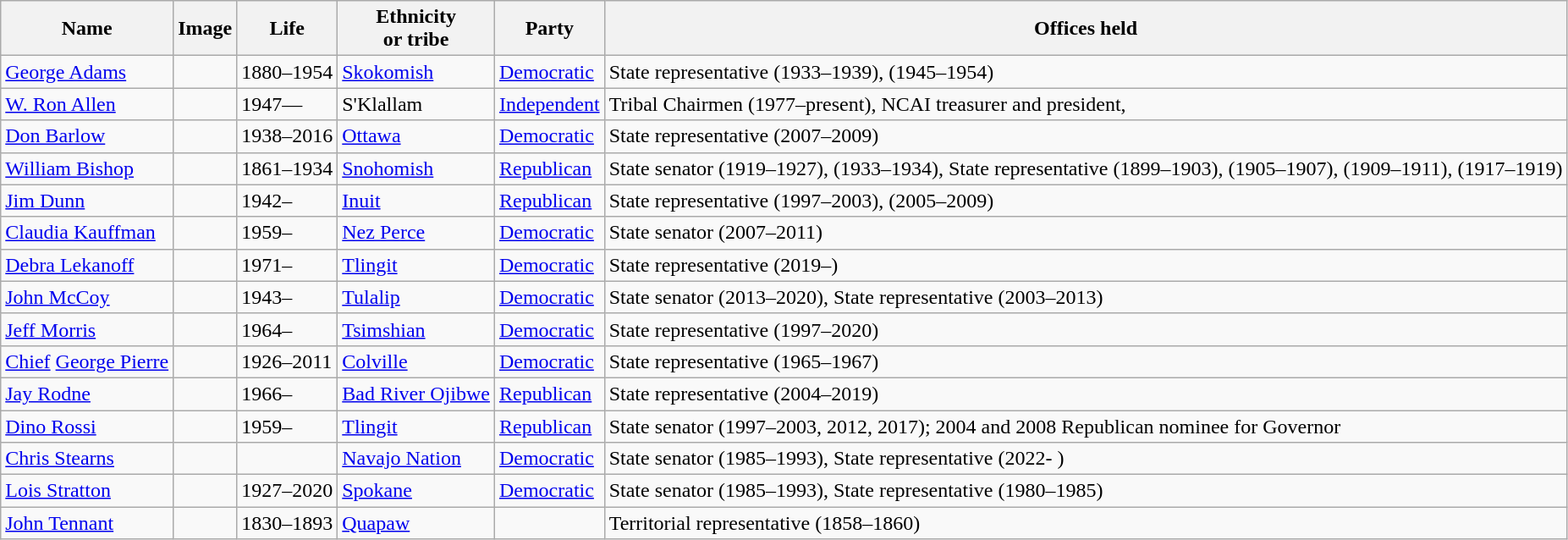<table class="wikitable">
<tr>
<th>Name</th>
<th>Image</th>
<th>Life</th>
<th>Ethnicity<br>or tribe</th>
<th>Party</th>
<th>Offices held</th>
</tr>
<tr>
<td style="white-space:nowrap;"><a href='#'>George Adams</a></td>
<td></td>
<td>1880–1954</td>
<td><a href='#'>Skokomish</a></td>
<td><a href='#'>Democratic</a></td>
<td>State representative (1933–1939), (1945–1954)</td>
</tr>
<tr>
<td><a href='#'>W. Ron Allen</a></td>
<td></td>
<td>1947—</td>
<td>S'Klallam</td>
<td><a href='#'>Independent</a></td>
<td>Tribal Chairmen (1977–present), NCAI treasurer and president,</td>
</tr>
<tr>
<td style="white-space:nowrap;"><a href='#'>Don Barlow</a></td>
<td></td>
<td>1938–2016</td>
<td><a href='#'>Ottawa</a></td>
<td><a href='#'>Democratic</a></td>
<td>State representative (2007–2009)</td>
</tr>
<tr>
<td style="white-space:nowrap;"><a href='#'>William Bishop</a></td>
<td></td>
<td>1861–1934</td>
<td><a href='#'>Snohomish</a></td>
<td><a href='#'>Republican</a></td>
<td>State senator (1919–1927), (1933–1934), State representative (1899–1903), (1905–1907), (1909–1911), (1917–1919)</td>
</tr>
<tr>
<td style="white-space:nowrap;"><a href='#'>Jim Dunn</a></td>
<td></td>
<td>1942–</td>
<td><a href='#'>Inuit</a></td>
<td><a href='#'>Republican</a></td>
<td>State representative (1997–2003), (2005–2009)</td>
</tr>
<tr>
<td style="white-space:nowrap;"><a href='#'>Claudia Kauffman</a></td>
<td></td>
<td>1959–</td>
<td><a href='#'>Nez Perce</a></td>
<td><a href='#'>Democratic</a></td>
<td>State senator (2007–2011)</td>
</tr>
<tr>
<td style="white-space:nowrap;"><a href='#'>Debra Lekanoff</a></td>
<td></td>
<td>1971–</td>
<td><a href='#'>Tlingit</a></td>
<td><a href='#'>Democratic</a></td>
<td>State representative (2019–)</td>
</tr>
<tr>
<td style="white-space:nowrap;"><a href='#'>John McCoy</a></td>
<td></td>
<td>1943–</td>
<td><a href='#'>Tulalip</a></td>
<td><a href='#'>Democratic</a></td>
<td>State senator (2013–2020), State representative (2003–2013)</td>
</tr>
<tr>
<td style="white-space:nowrap;"><a href='#'>Jeff Morris</a></td>
<td></td>
<td>1964–</td>
<td><a href='#'>Tsimshian</a></td>
<td><a href='#'>Democratic</a></td>
<td>State representative (1997–2020)</td>
</tr>
<tr>
<td style="white-space:nowrap;"><a href='#'>Chief</a> <a href='#'>George Pierre</a></td>
<td></td>
<td>1926–2011</td>
<td><a href='#'>Colville</a></td>
<td><a href='#'>Democratic</a></td>
<td>State representative (1965–1967)</td>
</tr>
<tr>
<td style="white-space:nowrap;"><a href='#'>Jay Rodne</a></td>
<td></td>
<td>1966–</td>
<td><a href='#'>Bad River Ojibwe</a></td>
<td><a href='#'>Republican</a></td>
<td>State representative (2004–2019)</td>
</tr>
<tr>
<td style="white-space:nowrap;"><a href='#'>Dino Rossi</a></td>
<td></td>
<td>1959–</td>
<td><a href='#'>Tlingit</a></td>
<td><a href='#'>Republican</a></td>
<td>State senator (1997–2003, 2012, 2017); 2004 and 2008 Republican nominee for Governor</td>
</tr>
<tr>
<td style="white-space:nowrap;"><a href='#'>Chris Stearns</a></td>
<td></td>
<td></td>
<td><a href='#'>Navajo Nation</a></td>
<td><a href='#'>Democratic</a></td>
<td>State senator (1985–1993), State representative (2022- )</td>
</tr>
<tr>
<td style="white-space:nowrap;"><a href='#'>Lois Stratton</a></td>
<td></td>
<td>1927–2020</td>
<td><a href='#'>Spokane</a></td>
<td><a href='#'>Democratic</a></td>
<td>State senator (1985–1993), State representative (1980–1985)</td>
</tr>
<tr>
<td style="white-space:nowrap;"><a href='#'>John Tennant</a></td>
<td></td>
<td>1830–1893</td>
<td><a href='#'>Quapaw</a></td>
<td></td>
<td>Territorial representative (1858–1860)</td>
</tr>
</table>
